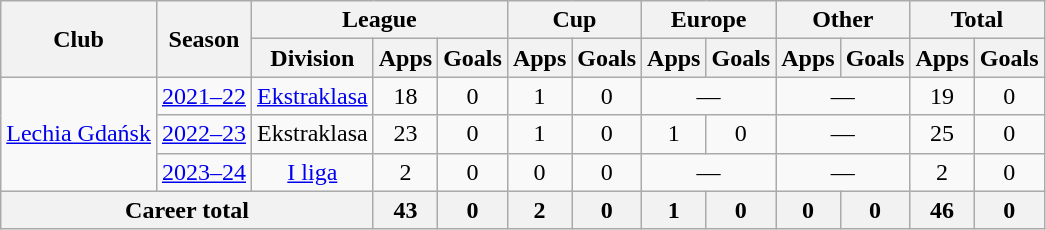<table class="wikitable" style="text-align:center">
<tr>
<th rowspan=2>Club</th>
<th rowspan=2>Season</th>
<th colspan=3>League</th>
<th colspan=2>Cup</th>
<th colspan=2>Europe</th>
<th colspan=2>Other</th>
<th colspan=2>Total</th>
</tr>
<tr>
<th>Division</th>
<th>Apps</th>
<th>Goals</th>
<th>Apps</th>
<th>Goals</th>
<th>Apps</th>
<th>Goals</th>
<th>Apps</th>
<th>Goals</th>
<th>Apps</th>
<th>Goals</th>
</tr>
<tr>
<td rowspan="3"><a href='#'>Lechia Gdańsk</a></td>
<td><a href='#'>2021–22</a></td>
<td><a href='#'>Ekstraklasa</a></td>
<td>18</td>
<td>0</td>
<td>1</td>
<td>0</td>
<td colspan="2">—</td>
<td colspan="2">—</td>
<td>19</td>
<td>0</td>
</tr>
<tr>
<td><a href='#'>2022–23</a></td>
<td>Ekstraklasa</td>
<td>23</td>
<td>0</td>
<td>1</td>
<td>0</td>
<td>1</td>
<td>0</td>
<td colspan="2">—</td>
<td>25</td>
<td>0</td>
</tr>
<tr>
<td><a href='#'>2023–24</a></td>
<td><a href='#'>I liga</a></td>
<td>2</td>
<td>0</td>
<td>0</td>
<td>0</td>
<td colspan="2">—</td>
<td colspan="2">—</td>
<td>2</td>
<td>0</td>
</tr>
<tr>
<th colspan="3">Career total</th>
<th>43</th>
<th>0</th>
<th>2</th>
<th>0</th>
<th>1</th>
<th>0</th>
<th>0</th>
<th>0</th>
<th>46</th>
<th>0</th>
</tr>
</table>
